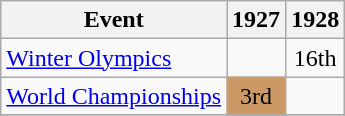<table class="wikitable">
<tr>
<th>Event</th>
<th>1927</th>
<th>1928</th>
</tr>
<tr>
<td><a href='#'>Winter Olympics</a></td>
<td></td>
<td align="center">16th</td>
</tr>
<tr>
<td><a href='#'>World Championships</a></td>
<td align="center" bgcolor="cc9966">3rd</td>
<td></td>
</tr>
<tr>
</tr>
</table>
